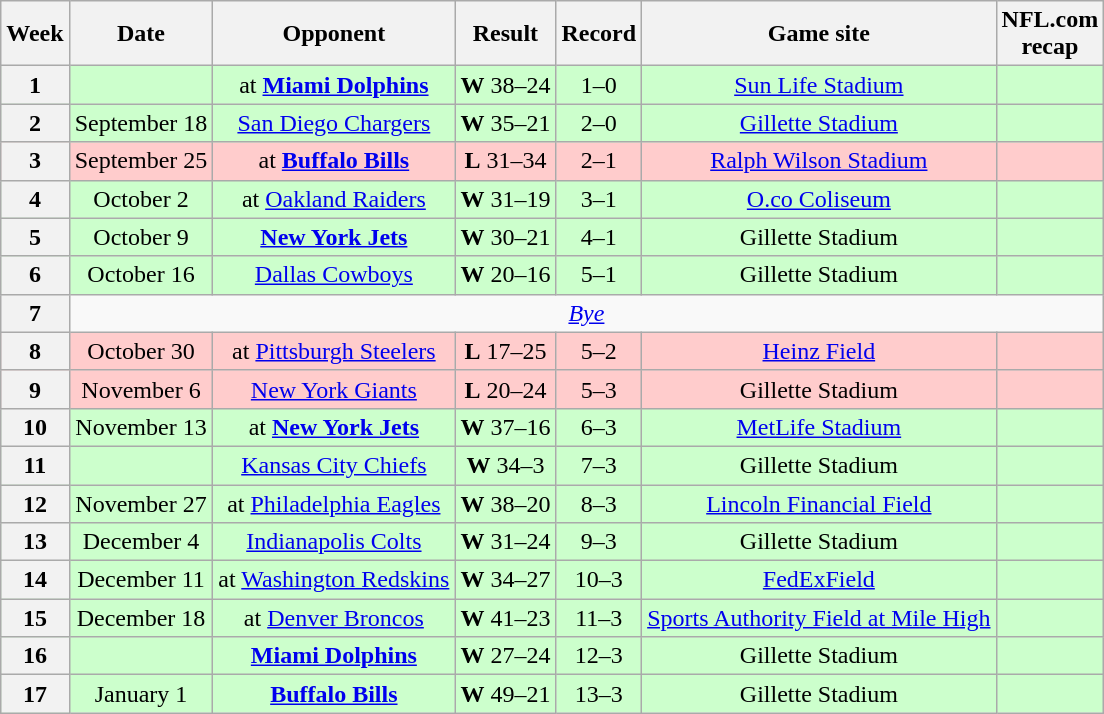<table class="wikitable" style="text-align:center">
<tr>
<th>Week</th>
<th>Date</th>
<th>Opponent</th>
<th>Result</th>
<th>Record</th>
<th>Game site</th>
<th>NFL.com<br>recap</th>
</tr>
<tr style="background:#cfc">
<th>1</th>
<td></td>
<td>at <strong><a href='#'>Miami Dolphins</a></strong></td>
<td><strong>W</strong> 38–24</td>
<td>1–0</td>
<td><a href='#'>Sun Life Stadium</a></td>
<td></td>
</tr>
<tr style="background:#cfc">
<th>2</th>
<td>September 18</td>
<td><a href='#'>San Diego Chargers</a></td>
<td><strong>W</strong> 35–21</td>
<td>2–0</td>
<td><a href='#'>Gillette Stadium</a></td>
<td></td>
</tr>
<tr style="background:#fcc">
<th>3</th>
<td>September 25</td>
<td>at <strong><a href='#'>Buffalo Bills</a></strong></td>
<td><strong>L</strong> 31–34</td>
<td>2–1</td>
<td><a href='#'>Ralph Wilson Stadium</a></td>
<td></td>
</tr>
<tr style="background:#cfc">
<th>4</th>
<td>October 2</td>
<td>at <a href='#'>Oakland Raiders</a></td>
<td><strong>W</strong> 31–19</td>
<td>3–1</td>
<td><a href='#'>O.co Coliseum</a></td>
<td></td>
</tr>
<tr style="background:#cfc">
<th>5</th>
<td>October 9</td>
<td><strong><a href='#'>New York Jets</a></strong></td>
<td><strong>W</strong> 30–21</td>
<td>4–1</td>
<td>Gillette Stadium</td>
<td></td>
</tr>
<tr style="background:#cfc">
<th>6</th>
<td>October 16</td>
<td><a href='#'>Dallas Cowboys</a></td>
<td><strong>W</strong> 20–16</td>
<td>5–1</td>
<td>Gillette Stadium</td>
<td></td>
</tr>
<tr>
<th>7</th>
<td colspan=8><em><a href='#'>Bye</a></em></td>
</tr>
<tr style="background:#fcc">
<th>8</th>
<td>October 30</td>
<td>at <a href='#'>Pittsburgh Steelers</a></td>
<td><strong>L</strong>  17–25</td>
<td>5–2</td>
<td><a href='#'>Heinz Field</a></td>
<td></td>
</tr>
<tr style="background:#fcc">
<th>9</th>
<td>November 6</td>
<td><a href='#'>New York Giants</a></td>
<td><strong>L</strong> 20–24</td>
<td>5–3</td>
<td>Gillette Stadium</td>
<td></td>
</tr>
<tr style="background:#cfc">
<th>10</th>
<td>November 13</td>
<td>at <strong><a href='#'>New York Jets</a></strong></td>
<td><strong>W</strong> 37–16</td>
<td>6–3</td>
<td><a href='#'>MetLife Stadium</a></td>
<td></td>
</tr>
<tr style="background:#cfc">
<th>11</th>
<td></td>
<td><a href='#'>Kansas City Chiefs</a></td>
<td><strong>W</strong> 34–3</td>
<td>7–3</td>
<td>Gillette Stadium</td>
<td></td>
</tr>
<tr style="background:#cfc">
<th>12</th>
<td>November 27</td>
<td>at <a href='#'>Philadelphia Eagles</a></td>
<td><strong>W</strong> 38–20</td>
<td>8–3</td>
<td><a href='#'>Lincoln Financial Field</a></td>
<td></td>
</tr>
<tr style="background:#cfc">
<th>13</th>
<td>December 4</td>
<td><a href='#'>Indianapolis Colts</a></td>
<td><strong>W</strong> 31–24</td>
<td>9–3</td>
<td>Gillette Stadium</td>
<td></td>
</tr>
<tr style="background:#cfc">
<th>14</th>
<td>December 11</td>
<td>at <a href='#'>Washington Redskins</a></td>
<td><strong>W</strong> 34–27</td>
<td>10–3</td>
<td><a href='#'>FedExField</a></td>
<td></td>
</tr>
<tr style="background:#cfc">
<th>15</th>
<td>December 18</td>
<td>at <a href='#'>Denver Broncos</a></td>
<td><strong>W</strong> 41–23</td>
<td>11–3</td>
<td><a href='#'>Sports Authority Field at Mile High</a></td>
<td></td>
</tr>
<tr style="background:#cfc">
<th>16</th>
<td></td>
<td><strong><a href='#'>Miami Dolphins</a></strong></td>
<td><strong>W</strong> 27–24</td>
<td>12–3</td>
<td>Gillette Stadium</td>
<td></td>
</tr>
<tr style="background:#cfc">
<th>17</th>
<td>January 1</td>
<td><strong><a href='#'>Buffalo Bills</a></strong></td>
<td><strong>W</strong> 49–21</td>
<td>13–3</td>
<td>Gillette Stadium</td>
<td></td>
</tr>
</table>
